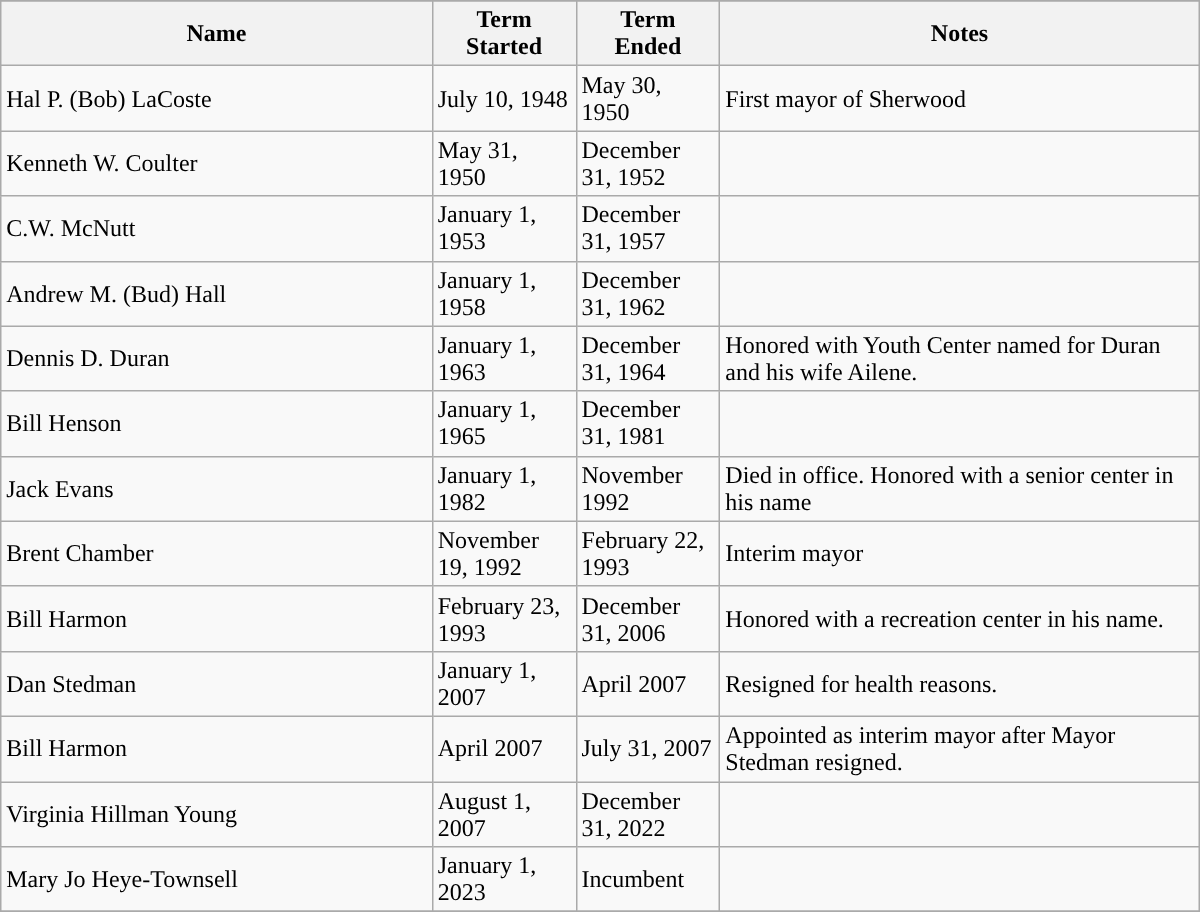<table class="wikitable sortable" width="800pt">
<tr>
</tr>
<tr>
<th width="36%">Name</th>
<th width="12%">Term<br>Started</th>
<th width="12%">Term<br>Ended</th>
<th width="40%">Notes</th>
</tr>
<tr>
<td>Hal P. (Bob) LaCoste</td>
<td>July 10, 1948</td>
<td>May 30, 1950</td>
<td>First mayor of Sherwood</td>
</tr>
<tr>
<td>Kenneth W. Coulter</td>
<td>May 31, 1950</td>
<td>December 31, 1952</td>
<td></td>
</tr>
<tr>
<td>C.W. McNutt</td>
<td>January 1, 1953</td>
<td>December 31, 1957</td>
<td></td>
</tr>
<tr>
<td>Andrew M. (Bud) Hall</td>
<td>January 1, 1958</td>
<td>December 31, 1962</td>
<td></td>
</tr>
<tr>
<td>Dennis D. Duran</td>
<td>January 1, 1963</td>
<td>December 31, 1964</td>
<td>Honored with Youth Center named for Duran and his wife Ailene.</td>
</tr>
<tr>
<td>Bill Henson</td>
<td>January 1, 1965</td>
<td>December 31, 1981</td>
<td></td>
</tr>
<tr>
<td>Jack Evans</td>
<td>January 1, 1982</td>
<td>November 1992</td>
<td>Died in office. Honored with a senior center in his name</td>
</tr>
<tr>
<td>Brent Chamber</td>
<td>November 19, 1992</td>
<td>February 22, 1993</td>
<td>Interim mayor</td>
</tr>
<tr>
<td>Bill Harmon</td>
<td>February 23, 1993</td>
<td>December 31, 2006</td>
<td>Honored with a recreation center in his name.</td>
</tr>
<tr>
<td>Dan Stedman</td>
<td>January 1, 2007</td>
<td>April 2007</td>
<td>Resigned for health reasons.</td>
</tr>
<tr>
<td>Bill Harmon</td>
<td>April 2007</td>
<td>July 31, 2007</td>
<td>Appointed as interim mayor after Mayor Stedman resigned.</td>
</tr>
<tr>
<td>Virginia Hillman Young</td>
<td>August 1, 2007</td>
<td>December 31, 2022</td>
</tr>
<tr>
<td>Mary Jo Heye-Townsell</td>
<td>January 1, 2023</td>
<td>Incumbent</td>
<td></td>
</tr>
<tr>
</tr>
</table>
